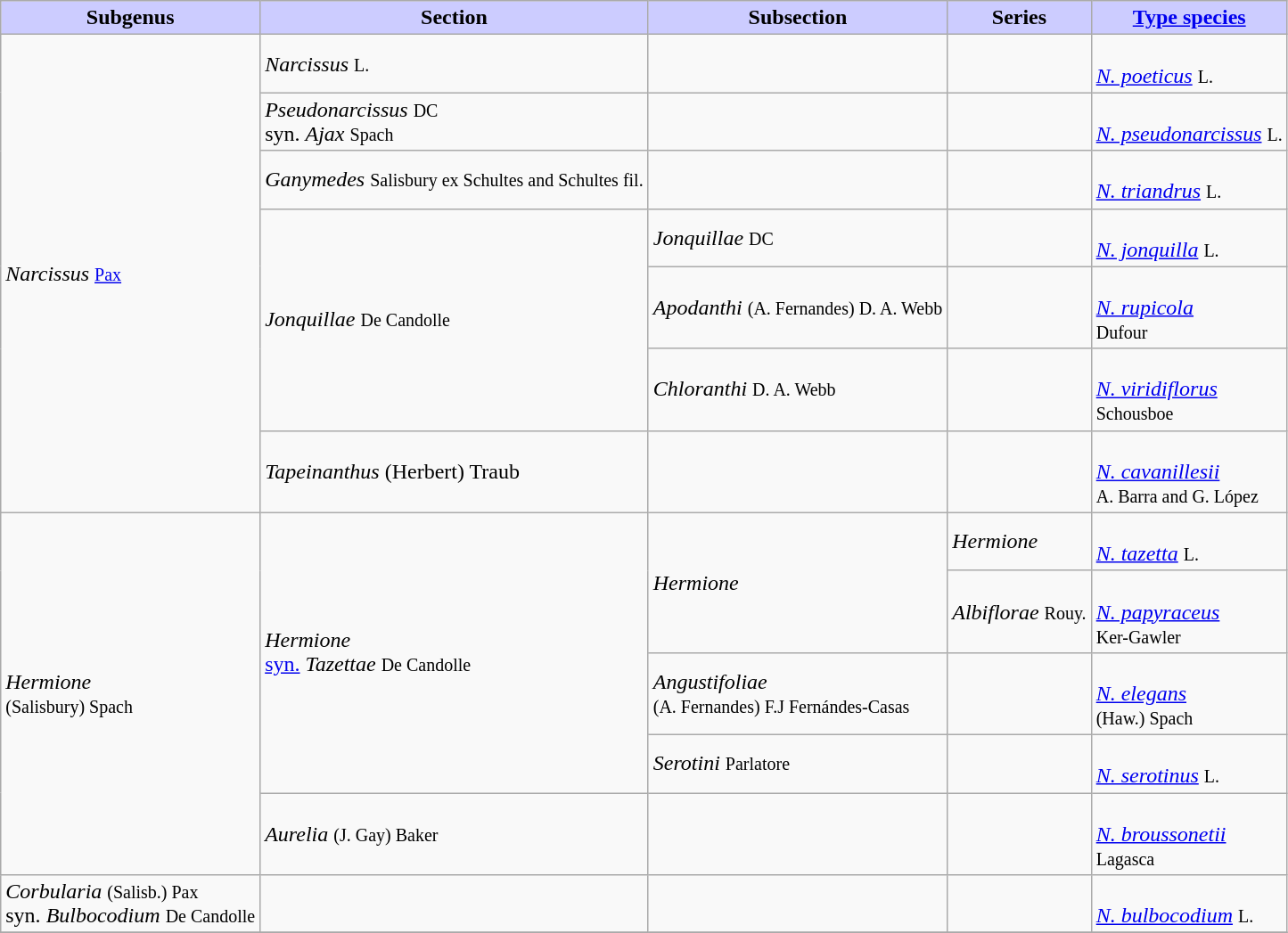<table class="wikitable">
<tr>
<th style="background: #ccf;">Subgenus</th>
<th style="background: #ccf;">Section</th>
<th style="background: #ccf;">Subsection</th>
<th style="background: #ccf;">Series</th>
<th style="background: #ccf;"><a href='#'>Type species</a></th>
</tr>
<tr>
<td rowspan=7><em>Narcissus</em> <small><a href='#'>Pax</a></small></td>
<td><em>Narcissus</em> <small>L.</small></td>
<td></td>
<td></td>
<td><br><em><a href='#'>N. poeticus</a></em> <small>L.</small></td>
</tr>
<tr>
<td><em>Pseudonarcissus</em> <small>DC</small><br>syn. <em>Ajax</em> <small>Spach</small></td>
<td></td>
<td></td>
<td><br><em><a href='#'>N. pseudonarcissus</a></em> <small>L.</small></td>
</tr>
<tr>
<td><em>Ganymedes</em> <small>Salisbury ex Schultes and Schultes fil.</small></td>
<td></td>
<td></td>
<td><br><em><a href='#'>N. triandrus</a> </em><small>L.</small></td>
</tr>
<tr>
<td rowspan=3><em>Jonquillae</em> <small>De Candolle</small></td>
<td><em>Jonquillae</em> <small>DC</small></td>
<td></td>
<td><br><em><a href='#'>N. jonquilla</a></em> <small>L.</small></td>
</tr>
<tr>
<td><em>Apodanthi</em> <small>(A. Fernandes) D. A. Webb</small></td>
<td></td>
<td><br><em><a href='#'>N. rupicola</a></em><br> <small>Dufour</small></td>
</tr>
<tr>
<td><em>Chloranthi</em> <small>D. A. Webb</small></td>
<td></td>
<td><br><em><a href='#'>N. viridiflorus</a></em><br> <small>Schousboe</small></td>
</tr>
<tr>
<td><em>Tapeinanthus</em> (Herbert) Traub</td>
<td></td>
<td></td>
<td><br><em><a href='#'>N. cavanillesii</a></em> <br><small>A. Barra and G. López</small></td>
</tr>
<tr>
<td rowspan=5><em>Hermione</em> <br><small>(Salisbury) Spach</small></td>
<td rowspan=4><em>Hermione</em><br> <a href='#'>syn.</a> <em>Tazettae</em> <small>De Candolle</small></td>
<td rowspan=2><em>Hermione</em></td>
<td><em>Hermione</em></td>
<td><br> <em><a href='#'>N. tazetta</a></em> <small>L.</small></td>
</tr>
<tr>
<td><em>Albiflorae</em> <small>Rouy.</small></td>
<td><br><em><a href='#'>N. papyraceus</a></em> <br><small>Ker-Gawler</small></td>
</tr>
<tr>
<td><em>Angustifoliae</em><br> <small>(A. Fernandes) F.J Fernándes-Casas</small></td>
<td></td>
<td><br><em><a href='#'>N. elegans</a></em> <br><small>(Haw.) Spach</small></td>
</tr>
<tr>
<td><em>Serotini</em> <small>Parlatore</small></td>
<td></td>
<td><em><br><a href='#'>N. serotinus</a></em> <small>L.</small></td>
</tr>
<tr>
<td><em>Aurelia</em> <small>(J. Gay) Baker</small></td>
<td></td>
<td></td>
<td><br><em><a href='#'>N. broussonetii</a></em> <br><small>Lagasca</small></td>
</tr>
<tr>
<td><em>Corbularia</em> <small>(Salisb.) Pax</small><br>syn. <em>Bulbocodium</em> <small>De Candolle</small></td>
<td></td>
<td></td>
<td></td>
<td><br><em><a href='#'>N. bulbocodium</a></em> <small>L.</small></td>
</tr>
<tr>
</tr>
</table>
